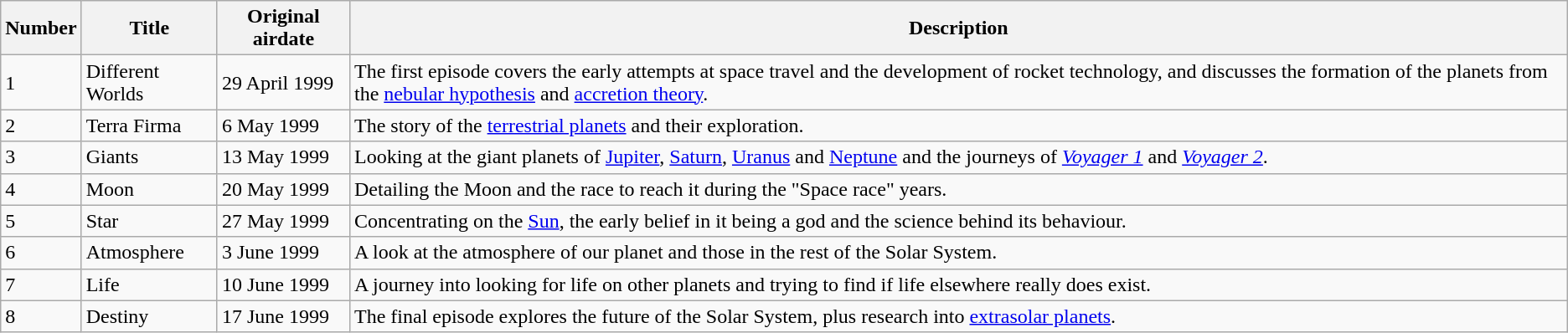<table class="wikitable">
<tr>
<th>Number</th>
<th>Title</th>
<th>Original airdate</th>
<th>Description</th>
</tr>
<tr>
<td>1</td>
<td>Different Worlds</td>
<td>29 April 1999</td>
<td>The first episode covers the early attempts at space travel and the development of rocket technology, and discusses the formation of the planets from the <a href='#'>nebular hypothesis</a> and <a href='#'>accretion theory</a>.</td>
</tr>
<tr>
<td>2</td>
<td>Terra Firma</td>
<td>6 May 1999</td>
<td>The story of the <a href='#'>terrestrial planets</a> and their exploration.</td>
</tr>
<tr>
<td>3</td>
<td>Giants</td>
<td>13 May 1999</td>
<td>Looking at the giant planets of <a href='#'>Jupiter</a>, <a href='#'>Saturn</a>, <a href='#'>Uranus</a> and <a href='#'>Neptune</a> and the journeys of <em><a href='#'>Voyager 1</a></em> and <em><a href='#'>Voyager 2</a></em>.</td>
</tr>
<tr>
<td>4</td>
<td>Moon</td>
<td>20 May 1999</td>
<td>Detailing the Moon and the race to reach it during the "Space race" years.</td>
</tr>
<tr>
<td>5</td>
<td>Star</td>
<td>27 May 1999</td>
<td>Concentrating on the <a href='#'>Sun</a>, the early belief in it being a god and the science behind its behaviour.</td>
</tr>
<tr>
<td>6</td>
<td>Atmosphere</td>
<td>3 June 1999</td>
<td>A look at the atmosphere of our planet and those in the rest of the Solar System.</td>
</tr>
<tr>
<td>7</td>
<td>Life</td>
<td>10 June 1999</td>
<td>A journey into looking for life on other planets and trying to find if life elsewhere really does exist.</td>
</tr>
<tr>
<td>8</td>
<td>Destiny</td>
<td>17 June 1999</td>
<td>The final episode explores the future of the Solar System, plus research into <a href='#'>extrasolar planets</a>.</td>
</tr>
</table>
